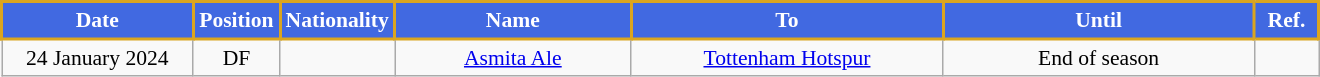<table class="wikitable" style="text-align:center; font-size:90%; ">
<tr>
<th style="background:royalblue;;color:white;border:2px solid #DAA520; width:120px;">Date</th>
<th style="background:royalblue;color:white;border:2px solid #DAA520; width:50px;">Position</th>
<th style="background:royalblue;color:white;border:2px solid #DAA520; width:50px;">Nationality</th>
<th style="background:royalblue;color:white;border:2px solid #DAA520; width:150px;">Name</th>
<th style="background:royalblue;color:white;border:2px solid #DAA520; width:200px;">To</th>
<th style="background:royalblue;color:white;border:2px solid #DAA520; width:200px;">Until</th>
<th style="background:royalblue;color:white;border:2px solid #DAA520; width:35px;">Ref.</th>
</tr>
<tr>
<td>24 January 2024</td>
<td>DF</td>
<td></td>
<td><a href='#'>Asmita Ale</a></td>
<td> <a href='#'>Tottenham Hotspur</a></td>
<td>End of season</td>
<td></td>
</tr>
</table>
